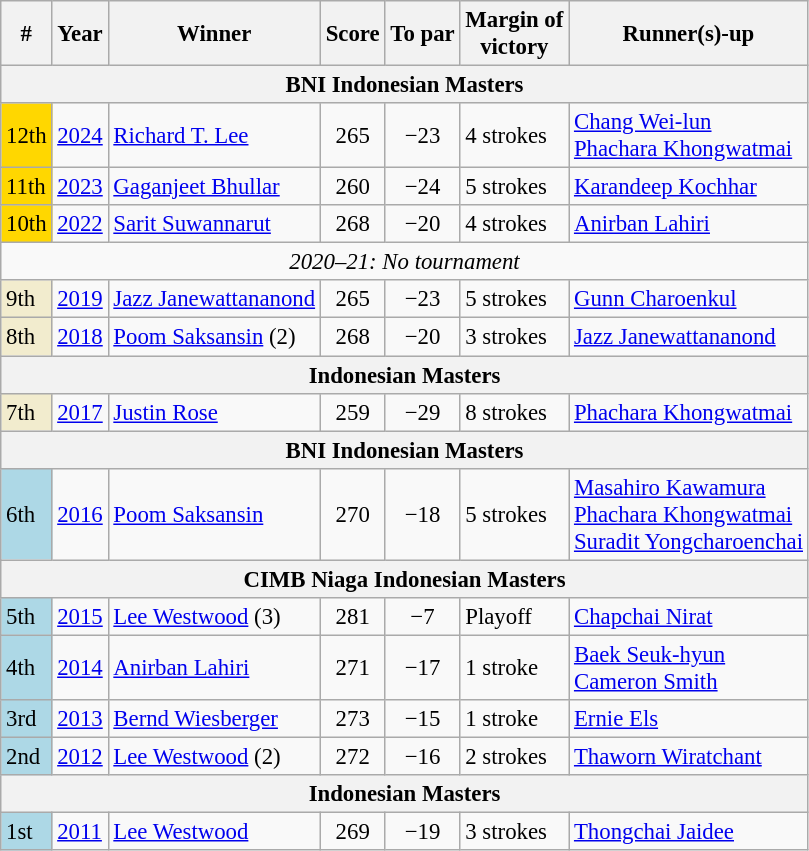<table class=wikitable style="font-size:95%">
<tr>
<th>#</th>
<th>Year</th>
<th>Winner</th>
<th>Score</th>
<th>To par</th>
<th>Margin of<br>victory</th>
<th>Runner(s)-up</th>
</tr>
<tr>
<th colspan=7>BNI Indonesian Masters</th>
</tr>
<tr>
<td style="background:gold">12th</td>
<td><a href='#'>2024</a></td>
<td> <a href='#'>Richard T. Lee</a></td>
<td align=center>265</td>
<td align=center>−23</td>
<td>4 strokes</td>
<td> <a href='#'>Chang Wei-lun</a><br> <a href='#'>Phachara Khongwatmai</a></td>
</tr>
<tr>
<td style="background:gold">11th</td>
<td><a href='#'>2023</a></td>
<td> <a href='#'>Gaganjeet Bhullar</a></td>
<td align=center>260</td>
<td align=center>−24</td>
<td>5 strokes</td>
<td> <a href='#'>Karandeep Kochhar</a></td>
</tr>
<tr>
<td style="background:gold">10th</td>
<td><a href='#'>2022</a></td>
<td> <a href='#'>Sarit Suwannarut</a></td>
<td align=center>268</td>
<td align=center>−20</td>
<td>4 strokes</td>
<td> <a href='#'>Anirban Lahiri</a></td>
</tr>
<tr>
<td colspan=7 align=center><em>2020–21: No tournament</em></td>
</tr>
<tr>
<td style="background:#f2ecce">9th</td>
<td><a href='#'>2019</a></td>
<td> <a href='#'>Jazz Janewattananond</a></td>
<td align=center>265</td>
<td align=center>−23</td>
<td>5 strokes</td>
<td> <a href='#'>Gunn Charoenkul</a></td>
</tr>
<tr>
<td style="background:#f2ecce">8th</td>
<td><a href='#'>2018</a></td>
<td> <a href='#'>Poom Saksansin</a> (2)</td>
<td align=center>268</td>
<td align=center>−20</td>
<td>3 strokes</td>
<td> <a href='#'>Jazz Janewattananond</a></td>
</tr>
<tr>
<th colspan=7>Indonesian Masters</th>
</tr>
<tr>
<td style="background:#f2ecce">7th</td>
<td><a href='#'>2017</a></td>
<td> <a href='#'>Justin Rose</a></td>
<td align=center>259</td>
<td align=center>−29</td>
<td>8 strokes</td>
<td> <a href='#'>Phachara Khongwatmai</a></td>
</tr>
<tr>
<th colspan=7>BNI Indonesian Masters</th>
</tr>
<tr>
<td style="background:lightblue">6th</td>
<td><a href='#'>2016</a></td>
<td> <a href='#'>Poom Saksansin</a></td>
<td align=center>270</td>
<td align=center>−18</td>
<td>5 strokes</td>
<td> <a href='#'>Masahiro Kawamura</a><br> <a href='#'>Phachara Khongwatmai</a><br> <a href='#'>Suradit Yongcharoenchai</a></td>
</tr>
<tr>
<th colspan=7>CIMB Niaga Indonesian Masters</th>
</tr>
<tr>
<td style="background:lightblue">5th</td>
<td><a href='#'>2015</a></td>
<td> <a href='#'>Lee Westwood</a> (3)</td>
<td align=center>281</td>
<td align=center>−7</td>
<td>Playoff</td>
<td> <a href='#'>Chapchai Nirat</a></td>
</tr>
<tr>
<td style="background:lightblue">4th</td>
<td><a href='#'>2014</a></td>
<td> <a href='#'>Anirban Lahiri</a></td>
<td align=center>271</td>
<td align=center>−17</td>
<td>1 stroke</td>
<td> <a href='#'>Baek Seuk-hyun</a><br> <a href='#'>Cameron Smith</a></td>
</tr>
<tr>
<td style="background:lightblue">3rd</td>
<td><a href='#'>2013</a></td>
<td> <a href='#'>Bernd Wiesberger</a></td>
<td align=center>273</td>
<td align=center>−15</td>
<td>1 stroke</td>
<td> <a href='#'>Ernie Els</a></td>
</tr>
<tr>
<td style="background:lightblue">2nd</td>
<td><a href='#'>2012</a></td>
<td> <a href='#'>Lee Westwood</a> (2)</td>
<td align=center>272</td>
<td align=center>−16</td>
<td>2 strokes</td>
<td> <a href='#'>Thaworn Wiratchant</a></td>
</tr>
<tr>
<th colspan=7>Indonesian Masters</th>
</tr>
<tr>
<td style="background:lightblue">1st</td>
<td><a href='#'>2011</a></td>
<td> <a href='#'>Lee Westwood</a></td>
<td align=center>269</td>
<td align=center>−19</td>
<td>3 strokes</td>
<td> <a href='#'>Thongchai Jaidee</a></td>
</tr>
</table>
